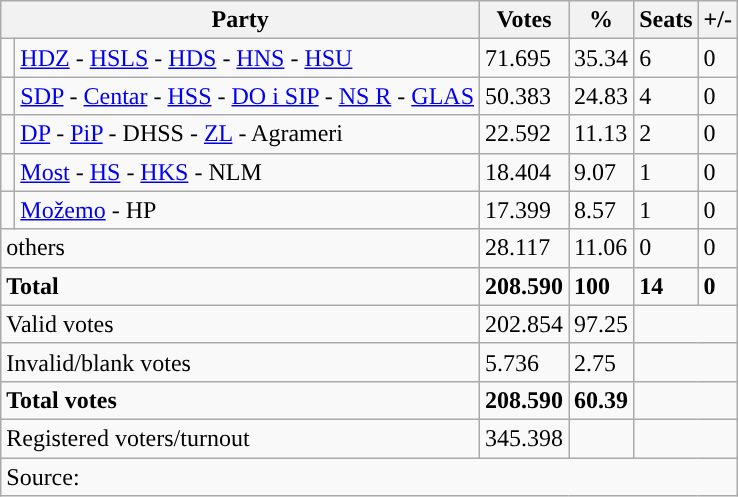<table class="wikitable" style="text-align: left;">
<tr>
<th colspan="2">Party</th>
<th>Votes</th>
<th>%</th>
<th>Seats</th>
<th>+/-</th>
</tr>
<tr>
<td width="2" style="background-color: "></td>
<td><a href='#'>HDZ</a> - <a href='#'>HSLS</a> - <a href='#'>HDS</a> - <a href='#'>HNS</a> - <a href='#'>HSU</a></td>
<td>71.695</td>
<td>35.34</td>
<td>6</td>
<td>0</td>
</tr>
<tr>
<td style="background-color: "></td>
<td><a href='#'>SDP</a> - <a href='#'>Centar</a> - <a href='#'>HSS</a> - <a href='#'>DO i SIP</a> - <a href='#'>NS R</a> - <a href='#'>GLAS</a></td>
<td>50.383</td>
<td>24.83</td>
<td>4</td>
<td>0</td>
</tr>
<tr>
<td style="background-color: "></td>
<td><a href='#'>DP</a> - <a href='#'>PiP</a> - DHSS - <a href='#'>ZL</a> - Agrameri</td>
<td>22.592</td>
<td>11.13</td>
<td>2</td>
<td>0</td>
</tr>
<tr>
<td style="background-color: "></td>
<td><a href='#'>Most</a> - <a href='#'>HS</a> - <a href='#'>HKS</a> - NLM</td>
<td>18.404</td>
<td>9.07</td>
<td>1</td>
<td>0</td>
</tr>
<tr>
<td style="background-color: "></td>
<td><a href='#'>Možemo</a> - HP</td>
<td>17.399</td>
<td>8.57</td>
<td>1</td>
<td>0</td>
</tr>
<tr>
<td colspan="2">others</td>
<td>28.117</td>
<td>11.06</td>
<td>0</td>
<td>0</td>
</tr>
<tr>
<td colspan="2"><strong>Total</strong></td>
<td><strong>208.590</strong></td>
<td><strong>100</strong></td>
<td><strong>14</strong></td>
<td><strong>0</strong></td>
</tr>
<tr>
<td colspan="2">Valid votes</td>
<td>202.854</td>
<td>97.25</td>
<td colspan="2"></td>
</tr>
<tr>
<td colspan="2">Invalid/blank votes</td>
<td>5.736</td>
<td>2.75</td>
<td colspan="2"></td>
</tr>
<tr>
<td colspan="2"><strong>Total votes</strong></td>
<td><strong>208.590</strong></td>
<td><strong>60.39</strong></td>
<td colspan="2"></td>
</tr>
<tr>
<td colspan="2">Registered voters/turnout</td>
<td votes14="5343">345.398</td>
<td></td>
<td colspan="2"></td>
</tr>
<tr>
<td colspan="6">Source: </td>
</tr>
</table>
